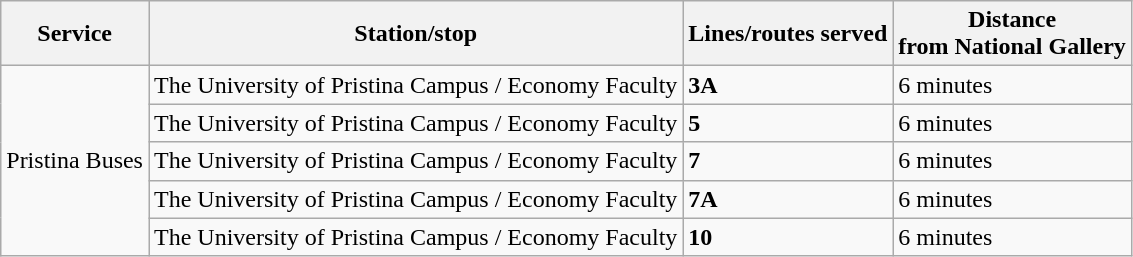<table class="wikitable">
<tr>
<th>Service</th>
<th>Station/stop</th>
<th>Lines/routes served</th>
<th>Distance<br>from National Gallery</th>
</tr>
<tr>
<td rowspan="5">Pristina Buses </td>
<td>The University of Pristina Campus / Economy Faculty </td>
<td><strong><span>3A</span></strong></td>
<td>6 minutes </td>
</tr>
<tr>
<td>The University of Pristina Campus / Economy Faculty </td>
<td><strong><span>5</span></strong></td>
<td>6 minutes </td>
</tr>
<tr>
<td>The University of Pristina Campus / Economy Faculty </td>
<td><strong><span>7</span></strong></td>
<td>6 minutes </td>
</tr>
<tr>
<td>The University of Pristina Campus / Economy Faculty </td>
<td><strong><span>7A</span></strong></td>
<td>6 minutes </td>
</tr>
<tr>
<td>The University of Pristina Campus / Economy Faculty </td>
<td><strong><span>10</span></strong></td>
<td>6 minutes </td>
</tr>
</table>
